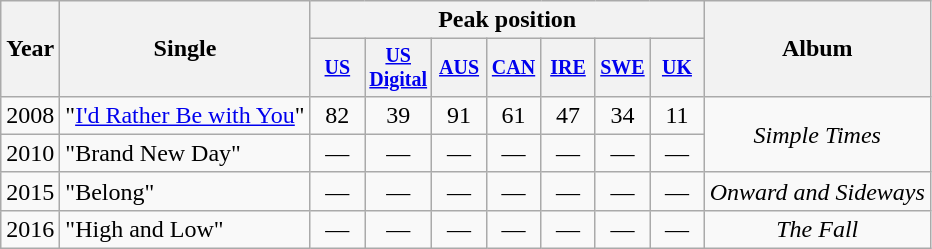<table class="wikitable" style="text-align:center;">
<tr>
<th rowspan="2">Year</th>
<th rowspan="2">Single</th>
<th colspan="7">Peak position</th>
<th rowspan="2">Album</th>
</tr>
<tr style="font-size:smaller;">
<th style="width:30px;"><a href='#'>US</a><br></th>
<th style="width:30px;"><a href='#'>US<br>Digital</a><br></th>
<th style="width:30px;"><a href='#'>AUS</a><br></th>
<th style="width:30px;"><a href='#'>CAN</a><br></th>
<th style="width:30px;"><a href='#'>IRE</a><br></th>
<th style="width:30px;"><a href='#'>SWE</a><br></th>
<th style="width:30px;"><a href='#'>UK</a><br></th>
</tr>
<tr>
<td>2008</td>
<td style="text-align:left;">"<a href='#'>I'd Rather Be with You</a>"</td>
<td>82</td>
<td>39</td>
<td>91</td>
<td>61</td>
<td>47</td>
<td>34</td>
<td>11</td>
<td rowspan="2"><em>Simple Times</em></td>
</tr>
<tr>
<td>2010</td>
<td style="text-align:left;">"Brand New Day"</td>
<td>—</td>
<td>—</td>
<td>—</td>
<td>—</td>
<td>—</td>
<td>—</td>
<td>—</td>
</tr>
<tr>
<td>2015</td>
<td style="text-align:left;">"Belong"</td>
<td>—</td>
<td>—</td>
<td>—</td>
<td>—</td>
<td>—</td>
<td>—</td>
<td>—</td>
<td><em>Onward and Sideways</em></td>
</tr>
<tr>
<td>2016</td>
<td style="text-align:left;">"High and Low"</td>
<td>—</td>
<td>—</td>
<td>—</td>
<td>—</td>
<td>—</td>
<td>—</td>
<td>—</td>
<td><em>The Fall</em></td>
</tr>
</table>
